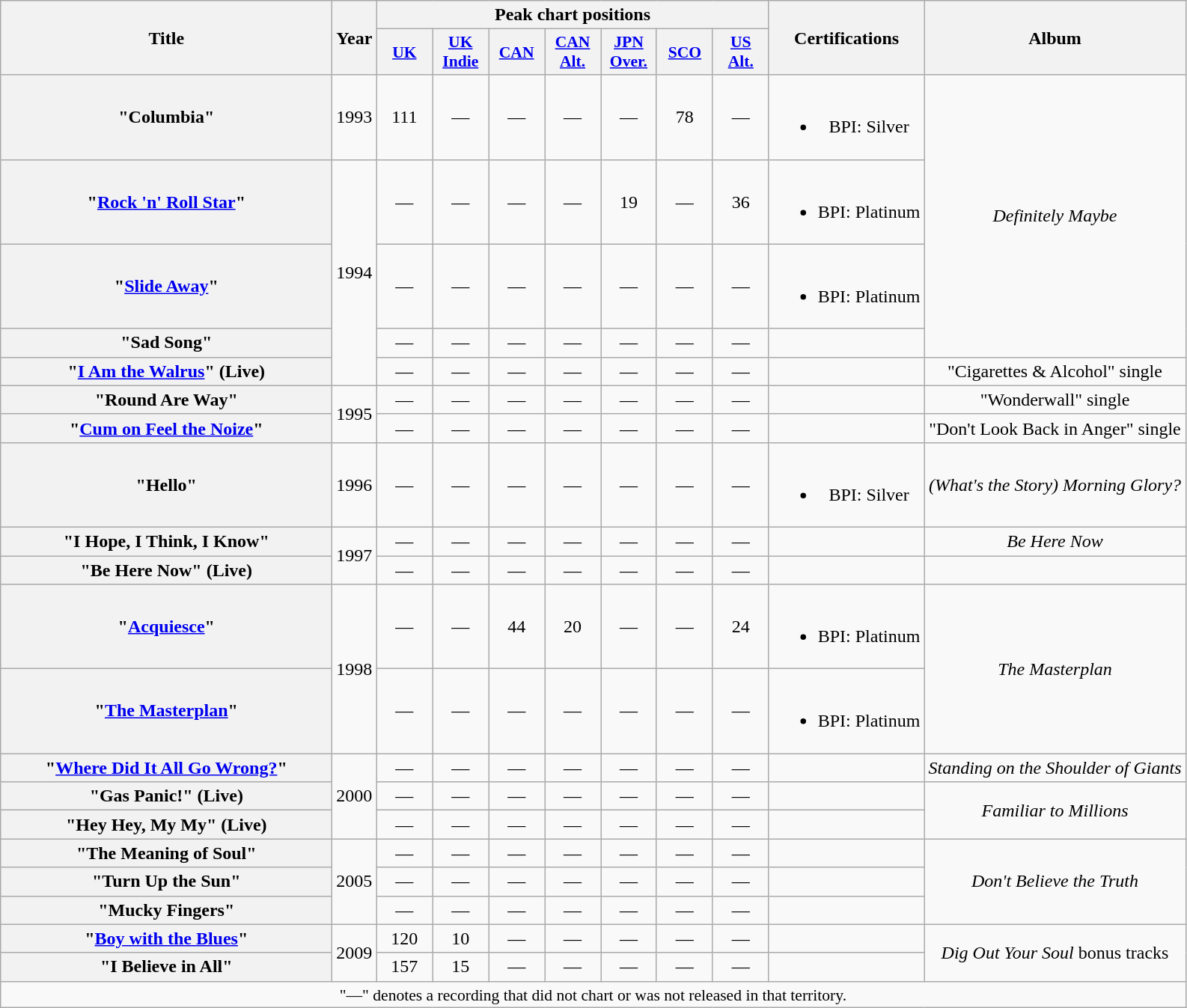<table class="wikitable plainrowheaders" style="text-align:center;">
<tr>
<th scope="col" rowspan="2" style="width:18em;">Title</th>
<th scope="col" rowspan="2">Year</th>
<th scope="col" colspan="7">Peak chart positions</th>
<th scope="col" rowspan="2">Certifications</th>
<th scope="col" rowspan="2">Album</th>
</tr>
<tr>
<th scope="col" style="width:3em;font-size:90%;"><a href='#'>UK</a><br></th>
<th scope="col" style="width:3em;font-size:90%;"><a href='#'>UK<br>Indie</a><br></th>
<th scope="col" style="width:3em;font-size:90%;"><a href='#'>CAN</a><br></th>
<th scope="col" style="width:3em;font-size:90%;"><a href='#'>CAN<br>Alt.</a><br></th>
<th scope="col" style="width:3em;font-size:90%;"><a href='#'>JPN<br>Over.</a><br></th>
<th scope="col" style="width:3em;font-size:90%;"><a href='#'>SCO</a><br></th>
<th scope="col" style="width:3em;font-size:90%;"><a href='#'>US<br>Alt.</a><br></th>
</tr>
<tr>
<th scope="row">"Columbia"</th>
<td>1993</td>
<td>111</td>
<td>—</td>
<td>—</td>
<td>—</td>
<td>—</td>
<td>78</td>
<td>—</td>
<td><br><ul><li>BPI: Silver</li></ul></td>
<td rowspan="4"><em>Definitely Maybe</em></td>
</tr>
<tr>
<th scope="row">"<a href='#'>Rock 'n' Roll Star</a>"</th>
<td rowspan="4">1994</td>
<td>—</td>
<td>—</td>
<td>—</td>
<td>—</td>
<td>19</td>
<td>—</td>
<td>36</td>
<td><br><ul><li>BPI: Platinum</li></ul></td>
</tr>
<tr>
<th scope="row">"<a href='#'>Slide Away</a>"</th>
<td>—</td>
<td>—</td>
<td>—</td>
<td>—</td>
<td>—</td>
<td>—</td>
<td>—</td>
<td><br><ul><li>BPI: Platinum</li></ul></td>
</tr>
<tr>
<th scope="row">"Sad Song"</th>
<td>—</td>
<td>—</td>
<td>—</td>
<td>—</td>
<td>—</td>
<td>—</td>
<td>—</td>
<td></td>
</tr>
<tr>
<th scope="row">"<a href='#'>I Am the Walrus</a>" (Live)</th>
<td>—</td>
<td>—</td>
<td>—</td>
<td>—</td>
<td>—</td>
<td>—</td>
<td>—</td>
<td></td>
<td>"Cigarettes & Alcohol" single</td>
</tr>
<tr>
<th scope="row">"Round Are Way"</th>
<td rowspan="2">1995</td>
<td>—</td>
<td>—</td>
<td>—</td>
<td>—</td>
<td>—</td>
<td>—</td>
<td>—</td>
<td></td>
<td>"Wonderwall" single</td>
</tr>
<tr>
<th scope="row">"<a href='#'>Cum on Feel the Noize</a>"</th>
<td>—</td>
<td>—</td>
<td>—</td>
<td>—</td>
<td>—</td>
<td>—</td>
<td>—</td>
<td></td>
<td>"Don't Look Back in Anger" single</td>
</tr>
<tr>
<th scope="row">"Hello"</th>
<td>1996</td>
<td>—</td>
<td>—</td>
<td>—</td>
<td>—</td>
<td>—</td>
<td>—</td>
<td>—</td>
<td><br><ul><li>BPI: Silver</li></ul></td>
<td><em>(What's the Story) Morning Glory?</em></td>
</tr>
<tr>
<th scope="row">"I Hope, I Think, I Know"</th>
<td rowspan="2">1997</td>
<td>—</td>
<td>—</td>
<td>—</td>
<td>—</td>
<td>—</td>
<td>—</td>
<td>—</td>
<td></td>
<td><em>Be Here Now</em></td>
</tr>
<tr>
<th scope="row">"Be Here Now" (Live)</th>
<td>—</td>
<td>—</td>
<td>—</td>
<td>—</td>
<td>—</td>
<td>—</td>
<td>—</td>
<td></td>
<td></td>
</tr>
<tr>
<th scope="row">"<a href='#'>Acquiesce</a>"</th>
<td rowspan="2">1998</td>
<td>—</td>
<td>—</td>
<td>44</td>
<td>20</td>
<td>—</td>
<td>—</td>
<td>24</td>
<td><br><ul><li>BPI: Platinum</li></ul></td>
<td rowspan="2"><em>The Masterplan</em></td>
</tr>
<tr>
<th scope="row">"<a href='#'>The Masterplan</a>"</th>
<td>—</td>
<td>—</td>
<td>—</td>
<td>—</td>
<td>—</td>
<td>—</td>
<td>—</td>
<td><br><ul><li>BPI: Platinum</li></ul></td>
</tr>
<tr>
<th scope="row">"<a href='#'>Where Did It All Go Wrong?</a>"</th>
<td rowspan="3">2000</td>
<td>—</td>
<td>—</td>
<td>—</td>
<td>—</td>
<td>—</td>
<td>—</td>
<td>—</td>
<td></td>
<td><em>Standing on the Shoulder of Giants</em></td>
</tr>
<tr>
<th scope="row">"Gas Panic!" (Live)</th>
<td>—</td>
<td>—</td>
<td>—</td>
<td>—</td>
<td>—</td>
<td>—</td>
<td>—</td>
<td></td>
<td rowspan="2"><em>Familiar to Millions</em></td>
</tr>
<tr>
<th scope="row">"Hey Hey, My My" (Live)</th>
<td>—</td>
<td>—</td>
<td>—</td>
<td>—</td>
<td>—</td>
<td>—</td>
<td>—</td>
<td></td>
</tr>
<tr>
<th scope="row">"The Meaning of Soul"</th>
<td rowspan="3">2005</td>
<td>—</td>
<td>—</td>
<td>—</td>
<td>—</td>
<td>—</td>
<td>—</td>
<td>—</td>
<td></td>
<td rowspan="3"><em>Don't Believe the Truth</em></td>
</tr>
<tr>
<th scope="row">"Turn Up the Sun"</th>
<td>—</td>
<td>—</td>
<td>—</td>
<td>—</td>
<td>—</td>
<td>—</td>
<td>—</td>
<td></td>
</tr>
<tr>
<th scope="row">"Mucky Fingers"</th>
<td>—</td>
<td>—</td>
<td>—</td>
<td>—</td>
<td>—</td>
<td>—</td>
<td>—</td>
<td></td>
</tr>
<tr>
<th scope="row">"<a href='#'>Boy with the Blues</a>"</th>
<td rowspan="2">2009</td>
<td>120</td>
<td>10</td>
<td>—</td>
<td>—</td>
<td>—</td>
<td>—</td>
<td>—</td>
<td></td>
<td rowspan="2"><em>Dig Out Your Soul</em> bonus tracks</td>
</tr>
<tr>
<th scope="row">"I Believe in All"</th>
<td>157</td>
<td>15</td>
<td>—</td>
<td>—</td>
<td>—</td>
<td>—</td>
<td>—</td>
</tr>
<tr>
<td colspan="16" style="font-size:90%">"—" denotes a recording that did not chart or was not released in that territory.</td>
</tr>
</table>
